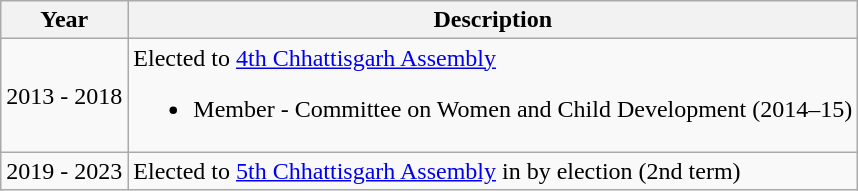<table class="wikitable">
<tr>
<th>Year</th>
<th>Description</th>
</tr>
<tr>
<td>2013 - 2018</td>
<td>Elected to <a href='#'>4th Chhattisgarh Assembly</a><br><ul><li>Member - Committee on Women and Child Development (2014–15)</li></ul></td>
</tr>
<tr>
<td>2019 - 2023</td>
<td>Elected to <a href='#'>5th Chhattisgarh Assembly</a> in by election (2nd term)</td>
</tr>
</table>
